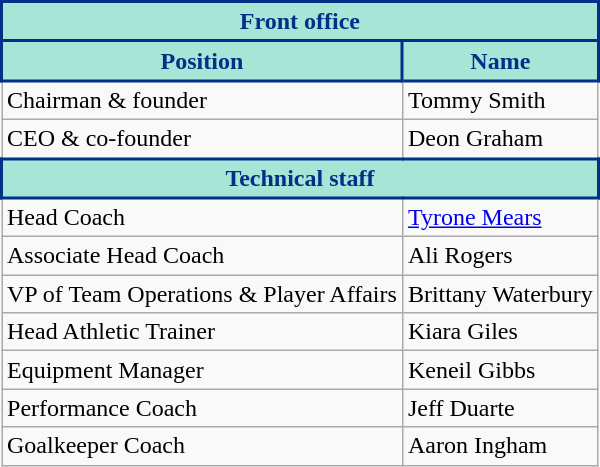<table class="wikitable">
<tr>
<th colspan="2" style="background:#A7E6D7; color:#003087; border:2px solid #003087;">Front office</th>
</tr>
<tr>
<th style="background:#A7E6D7; color:#003087; border:2px solid #003087;">Position</th>
<th style="background:#A7E6D7; color:#003087; border:2px solid #003087;">Name</th>
</tr>
<tr>
<td>Chairman & founder</td>
<td>Tommy Smith</td>
</tr>
<tr>
<td>CEO & co-founder</td>
<td>Deon Graham</td>
</tr>
<tr>
<th style="background:#A7E6D7; color:#003087; border:2px solid #003087;" colspan="2">Technical staff</th>
</tr>
<tr>
<td>Head Coach</td>
<td><a href='#'>Tyrone Mears</a></td>
</tr>
<tr>
<td>Associate Head Coach</td>
<td>Ali Rogers</td>
</tr>
<tr>
<td>VP of Team Operations & Player Affairs</td>
<td>Brittany Waterbury</td>
</tr>
<tr>
<td>Head Athletic Trainer</td>
<td>Kiara Giles</td>
</tr>
<tr>
<td>Equipment Manager</td>
<td>Keneil Gibbs</td>
</tr>
<tr>
<td>Performance Coach</td>
<td>Jeff Duarte</td>
</tr>
<tr>
<td>Goalkeeper Coach</td>
<td>Aaron Ingham</td>
</tr>
</table>
